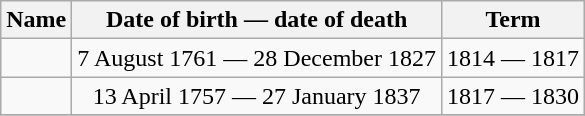<table class="wikitable sortable" style=text-align:center;>
<tr>
<th>Name</th>
<th>Date of birth — date of death</th>
<th>Term</th>
</tr>
<tr>
<td></td>
<td>7 August 1761 — 28 December 1827</td>
<td>1814 — 1817</td>
</tr>
<tr>
<td></td>
<td>13 April 1757 — 27 January 1837</td>
<td>1817 — 1830</td>
</tr>
<tr>
</tr>
</table>
